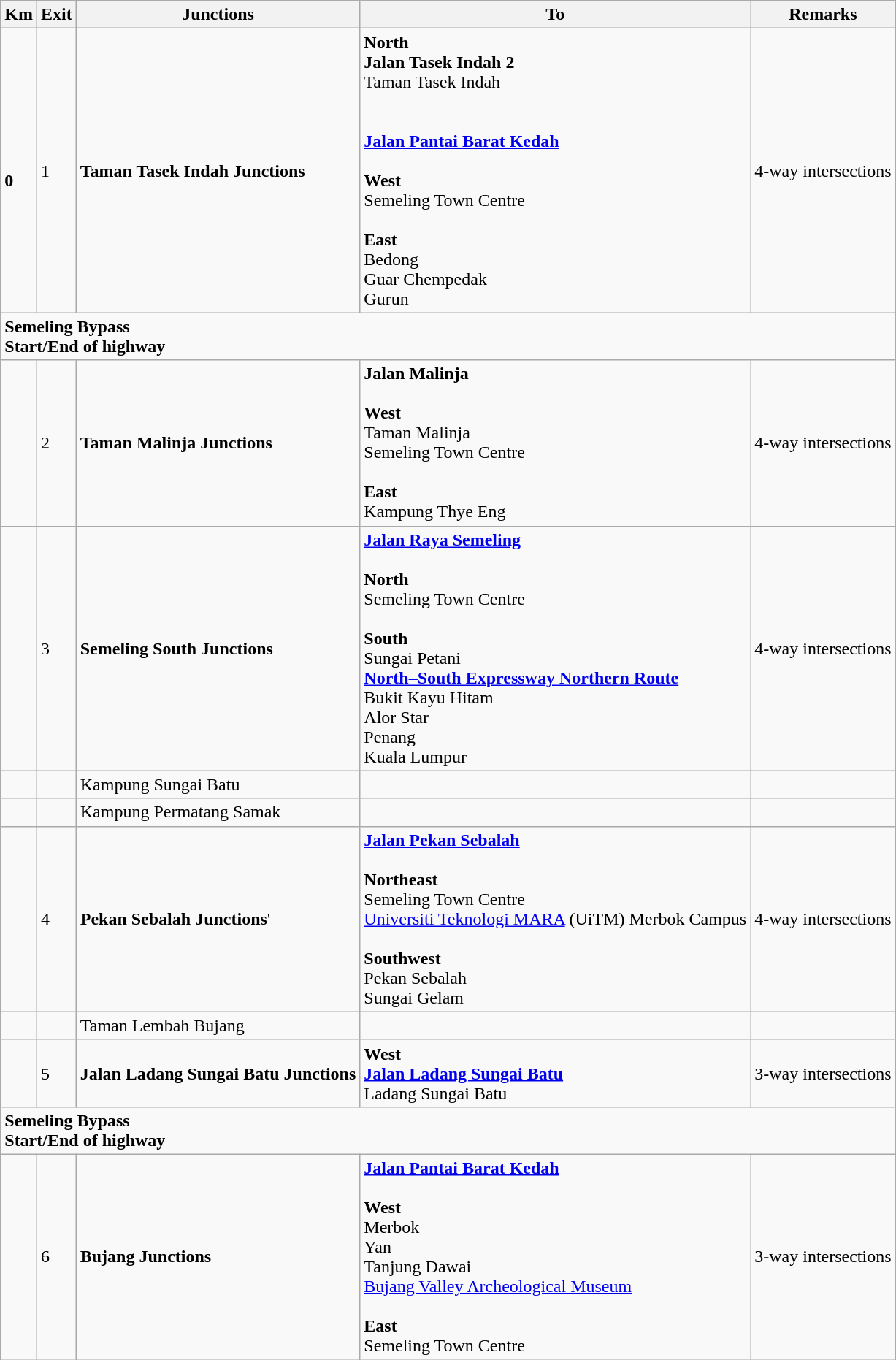<table class="wikitable">
<tr>
<th>Km</th>
<th>Exit</th>
<th>Junctions</th>
<th>To</th>
<th>Remarks</th>
</tr>
<tr>
<td><br><strong>0</strong></td>
<td>1</td>
<td><strong>Taman Tasek Indah Junctions</strong></td>
<td><strong>North</strong><br><strong>Jalan Tasek Indah 2</strong><br>Taman Tasek Indah<br><br><br> <strong><a href='#'>Jalan Pantai Barat Kedah</a></strong><br><br><strong>West</strong><br> Semeling Town Centre<br><br><strong>East</strong><br> Bedong<br> Guar Chempedak<br> Gurun</td>
<td>4-way intersections</td>
</tr>
<tr>
<td style="width:600px" colspan="6" style="text-align:center; background:blue;"><strong><span> Semeling Bypass<br>Start/End of highway</span></strong></td>
</tr>
<tr>
<td></td>
<td>2</td>
<td><strong>Taman Malinja Junctions</strong></td>
<td><strong>Jalan Malinja</strong><br><br><strong>West</strong><br>Taman Malinja<br>Semeling Town Centre<br><br><strong>East</strong><br>Kampung Thye Eng</td>
<td>4-way intersections</td>
</tr>
<tr>
<td></td>
<td>3</td>
<td><strong>Semeling South Junctions</strong></td>
<td> <strong><a href='#'>Jalan Raya Semeling</a></strong><br><br><strong>North</strong><br> Semeling Town Centre<br><br><strong>South</strong><br> Sungai Petani<br>  <strong><a href='#'>North–South Expressway Northern Route</a></strong><br>Bukit Kayu Hitam<br>Alor Star<br>Penang<br>Kuala Lumpur</td>
<td>4-way intersections</td>
</tr>
<tr>
<td></td>
<td></td>
<td>Kampung Sungai Batu</td>
<td></td>
<td></td>
</tr>
<tr>
<td></td>
<td></td>
<td>Kampung Permatang Samak</td>
<td></td>
<td></td>
</tr>
<tr>
<td></td>
<td>4</td>
<td><strong>Pekan Sebalah Junctions</strong>'</td>
<td> <strong><a href='#'>Jalan Pekan Sebalah</a></strong><br><br><strong>Northeast</strong><br>Semeling Town Centre<br><a href='#'>Universiti Teknologi MARA</a> (UiTM) Merbok Campus <br><br><strong>Southwest</strong><br>Pekan Sebalah<br>Sungai Gelam</td>
<td>4-way intersections</td>
</tr>
<tr>
<td></td>
<td></td>
<td>Taman Lembah Bujang</td>
<td></td>
<td></td>
</tr>
<tr>
<td></td>
<td>5</td>
<td><strong>Jalan Ladang Sungai Batu Junctions</strong></td>
<td><strong>West</strong><br> <strong><a href='#'>Jalan Ladang Sungai Batu</a></strong><br>Ladang Sungai Batu</td>
<td>3-way intersections</td>
</tr>
<tr>
<td style="width:600px" colspan="6" style="text-align:center; background:blue;"><strong><span> Semeling Bypass<br>Start/End of highway</span></strong></td>
</tr>
<tr>
<td></td>
<td>6</td>
<td><strong>Bujang Junctions</strong></td>
<td> <strong><a href='#'>Jalan Pantai Barat Kedah</a></strong><br><br><strong>West</strong><br> Merbok<br> Yan<br> Tanjung Dawai<br> <a href='#'>Bujang Valley Archeological Museum</a><br><br><strong>East</strong><br> Semeling Town Centre</td>
<td>3-way intersections</td>
</tr>
</table>
